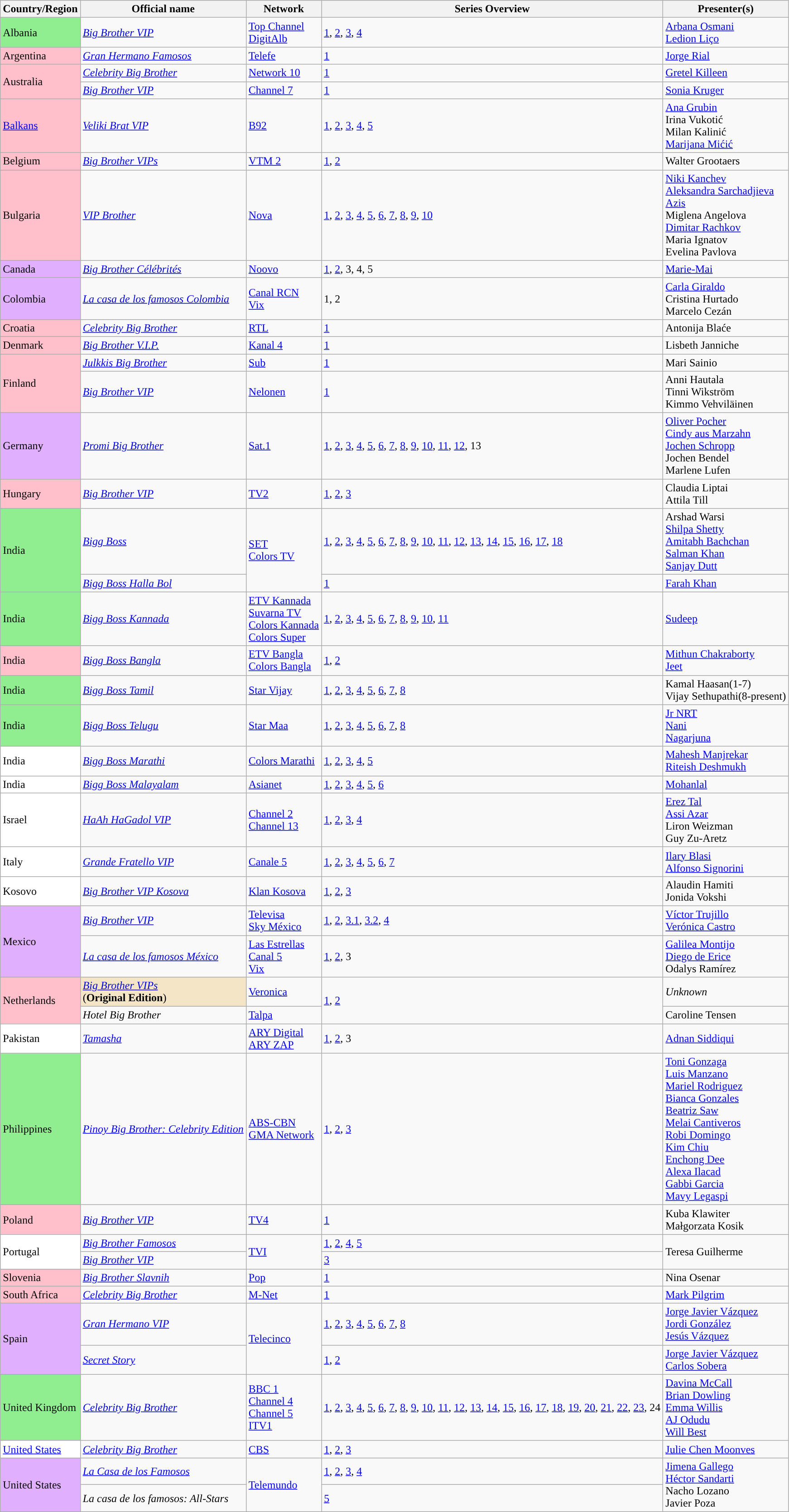<table class="wikitable" style="line-height:18px; width:auto">
<tr>
<th>Country/Region</th>
<th>Official name</th>
<th>Network</th>
<th>Series Overview</th>
<th>Presenter(s)</th>
</tr>
<tr>
<td style="background:#90EE90">Albania</td>
<td><em><a href='#'>Big Brother VIP</a></em></td>
<td><a href='#'>Top Channel</a><br><a href='#'>DigitAlb</a> </td>
<td><a href='#'>1</a>, <a href='#'>2</a>, <a href='#'>3</a>, <a href='#'>4</a></td>
<td><a href='#'>Arbana Osmani</a> <br><a href='#'>Ledion Liço</a> </td>
</tr>
<tr>
<td style="background:#FFC0CB">Argentina</td>
<td><a href='#'><em>Gran Hermano Famosos</em></a></td>
<td><a href='#'>Telefe</a></td>
<td><a href='#'>1</a></td>
<td><a href='#'>Jorge Rial</a></td>
</tr>
<tr>
<td rowspan="2" style="background:#FFC0CB">Australia</td>
<td><a href='#'><em>Celebrity Big Brother</em></a></td>
<td><a href='#'>Network 10</a></td>
<td><a href='#'>1</a></td>
<td><a href='#'>Gretel Killeen</a></td>
</tr>
<tr>
<td><em><a href='#'>Big Brother VIP</a></em></td>
<td><a href='#'>Channel 7</a></td>
<td><a href='#'>1</a></td>
<td><a href='#'>Sonia Kruger</a></td>
</tr>
<tr>
<td style="background:#FFC0CB"><a href='#'>Balkans</a></td>
<td><a href='#'><em>Veliki Brat VIP</em></a></td>
<td><a href='#'>B92</a></td>
<td><a href='#'>1</a>, <a href='#'>2</a>, <a href='#'>3</a>, <a href='#'>4</a>, <a href='#'>5</a></td>
<td><a href='#'>Ana Grubin</a> <br>Irina Vukotić <br>Milan Kalinić <br><a href='#'>Marijana Mićić</a> </td>
</tr>
<tr>
<td style="background:#FFC0CB ">Belgium</td>
<td><a href='#'><em>Big Brother VIPs</em></a></td>
<td><a href='#'>VTM 2</a></td>
<td><a href='#'>1</a>, <a href='#'>2</a></td>
<td>Walter Grootaers</td>
</tr>
<tr>
<td style="background:#FFC0CB">Bulgaria</td>
<td><em><a href='#'>VIP Brother</a></em></td>
<td><a href='#'>Nova</a></td>
<td><a href='#'>1</a>, <a href='#'>2</a>, <a href='#'>3</a>, <a href='#'>4</a>, <a href='#'>5</a>, <a href='#'>6</a>, <a href='#'>7</a>, <a href='#'>8</a>, <a href='#'>9</a>, <a href='#'>10</a></td>
<td><a href='#'>Niki Kanchev</a> <br><a href='#'>Aleksandra Sarchadjieva</a> <br><a href='#'>Azis</a> <br>Miglena Angelova <br><a href='#'>Dimitar Rachkov</a> <br>Maria Ignatov <br>Evelina Pavlova </td>
</tr>
<tr>
<td style="background:#E0B0FF">Canada<br></td>
<td><em><a href='#'>Big Brother Célébrités</a></em></td>
<td><a href='#'>Noovo</a></td>
<td><a href='#'>1</a>, <a href='#'>2</a>, 3, 4, 5</td>
<td><a href='#'>Marie-Mai</a></td>
</tr>
<tr>
<td style="background:#E0B0FF">Colombia</td>
<td><em><a href='#'>La casa de los famosos Colombia</a></em></td>
<td><a href='#'>Canal RCN</a><br><a href='#'>Vix</a> </td>
<td>1, 2</td>
<td><a href='#'>Carla Giraldo</a><br>Cristina Hurtado <br>Marcelo Cezán </td>
</tr>
<tr>
<td style="background:#FFC0CB ">Croatia</td>
<td><a href='#'><em>Celebrity Big Brother</em></a></td>
<td><a href='#'>RTL</a></td>
<td><a href='#'>1</a></td>
<td>Antonija Blaće</td>
</tr>
<tr>
<td style="background:#FFC0CB">Denmark</td>
<td><a href='#'><em>Big Brother V.I.P.</em></a></td>
<td><a href='#'>Kanal 4</a></td>
<td><a href='#'>1</a></td>
<td>Lisbeth Janniche</td>
</tr>
<tr>
<td rowspan="2" style="background:#FFC0CB ">Finland</td>
<td><em><a href='#'>Julkkis Big Brother</a></em></td>
<td><a href='#'>Sub</a></td>
<td><a href='#'>1</a></td>
<td>Mari Sainio</td>
</tr>
<tr>
<td><a href='#'><em>Big Brother VIP</em></a></td>
<td><a href='#'>Nelonen</a></td>
<td><a href='#'>1</a></td>
<td>Anni Hautala<br>Tinni Wikström<br>Kimmo Vehviläinen</td>
</tr>
<tr>
<td style="background:#E0B0FF">Germany</td>
<td><em><a href='#'>Promi Big Brother</a></em></td>
<td><a href='#'>Sat.1</a></td>
<td><a href='#'>1</a>, <a href='#'>2</a>, <a href='#'>3</a>, <a href='#'>4</a>, <a href='#'>5</a>, <a href='#'>6</a>, <a href='#'>7</a>, <a href='#'>8</a>, <a href='#'>9</a>, <a href='#'>10</a>, <a href='#'>11</a>, <a href='#'>12</a>, 13</td>
<td><a href='#'>Oliver Pocher</a> <br><a href='#'>Cindy aus Marzahn</a> <br><a href='#'>Jochen Schropp</a> <br>Jochen Bendel <br>Marlene Lufen </td>
</tr>
<tr>
<td style="background:#FFC0CB">Hungary</td>
<td><a href='#'><em>Big Brother VIP</em></a></td>
<td><a href='#'>TV2</a></td>
<td><a href='#'>1</a>, <a href='#'>2</a>, <a href='#'>3</a></td>
<td>Claudia Liptai<br>Attila Till</td>
</tr>
<tr>
<td rowspan="2" style="background:#90EE90">India<br></td>
<td><em><a href='#'>Bigg Boss</a></em></td>
<td rowspan="2"><a href='#'>SET</a> <br><a href='#'>Colors TV</a> </td>
<td><a href='#'>1</a>, <a href='#'>2</a>, <a href='#'>3</a>, <a href='#'>4</a>, <a href='#'>5</a>, <a href='#'>6</a>, <a href='#'>7</a>, <a href='#'>8</a>, <a href='#'>9</a>, <a href='#'>10</a>, <a href='#'>11</a>, <a href='#'>12</a>, <a href='#'>13</a>, <a href='#'>14</a>, <a href='#'>15</a>, <a href='#'>16</a>, <a href='#'>17</a>, <a href='#'>18</a></td>
<td>Arshad Warsi <br><a href='#'>Shilpa Shetty</a> <br><a href='#'>Amitabh Bachchan</a> <br><a href='#'>Salman Khan</a> <br><a href='#'>Sanjay Dutt</a> </td>
</tr>
<tr>
<td><em><a href='#'>Bigg Boss Halla Bol</a></em><br></td>
<td><a href='#'>1</a></td>
<td><a href='#'>Farah Khan</a></td>
</tr>
<tr>
<td style="background:#90EE90">India<br></td>
<td><em><a href='#'>Bigg Boss Kannada</a></em></td>
<td><a href='#'>ETV Kannada</a> <br><a href='#'>Suvarna TV</a> <br><a href='#'>Colors Kannada</a> <br><a href='#'>Colors Super</a> </td>
<td><a href='#'>1</a>, <a href='#'>2</a>, <a href='#'>3</a>, <a href='#'>4</a>, <a href='#'>5</a>, <a href='#'>6</a>, <a href='#'>7</a>, <a href='#'>8</a>, <a href='#'>9</a>, <a href='#'>10</a>, <a href='#'>11</a></td>
<td><a href='#'>Sudeep</a></td>
</tr>
<tr>
<td style="background:#FFC0CB">India<br></td>
<td><em><a href='#'>Bigg Boss Bangla</a></em></td>
<td><a href='#'>ETV Bangla</a> <br><a href='#'>Colors Bangla</a> </td>
<td><a href='#'>1</a>, <a href='#'>2</a></td>
<td><a href='#'>Mithun Chakraborty</a> <br><a href='#'>Jeet</a> </td>
</tr>
<tr>
<td style="background:#90EE90">India<br></td>
<td><em><a href='#'>Bigg Boss Tamil</a></em></td>
<td><a href='#'>Star Vijay</a></td>
<td><a href='#'>1</a>, <a href='#'>2</a>, <a href='#'>3</a>, <a href='#'>4</a>, <a href='#'>5</a>, <a href='#'>6</a>, <a href='#'>7</a>, <a href='#'>8</a></td>
<td>Kamal Haasan(1-7)<br>Vijay Sethupathi(8-present)</td>
</tr>
<tr>
<td style="background:#90EE90">India<br></td>
<td><em><a href='#'>Bigg Boss Telugu</a></em></td>
<td><a href='#'>Star Maa</a></td>
<td><a href='#'>1</a>, <a href='#'>2</a>, <a href='#'>3</a>, <a href='#'>4</a>, <a href='#'>5</a>, <a href='#'>6</a>, <a href='#'>7</a>, <a href='#'>8</a></td>
<td><a href='#'>Jr NRT</a> <br><a href='#'>Nani</a> <br><a href='#'>Nagarjuna</a> </td>
</tr>
<tr>
<td style="background:white">India<br></td>
<td><em><a href='#'>Bigg Boss Marathi</a></em></td>
<td><a href='#'>Colors Marathi</a></td>
<td><a href='#'>1</a>, <a href='#'>2</a>, <a href='#'>3</a>, <a href='#'>4</a>, <a href='#'>5</a></td>
<td><a href='#'>Mahesh Manjrekar</a> <br><a href='#'>Riteish Deshmukh</a> </td>
</tr>
<tr>
<td style="background:white">India<br></td>
<td><em><a href='#'>Bigg Boss Malayalam</a></em></td>
<td><a href='#'>Asianet</a></td>
<td><a href='#'>1</a>, <a href='#'>2</a>, <a href='#'>3</a>, <a href='#'>4</a>, <a href='#'>5</a>, <a href='#'>6</a></td>
<td><a href='#'>Mohanlal</a></td>
</tr>
<tr>
<td style="background:white">Israel</td>
<td><em><a href='#'>HaAh HaGadol VIP</a></em></td>
<td><a href='#'>Channel 2</a> <br><a href='#'>Channel 13</a> </td>
<td><a href='#'>1</a>, <a href='#'>2</a>, <a href='#'>3</a>, <a href='#'>4</a></td>
<td><a href='#'>Erez Tal</a> <br><a href='#'>Assi Azar</a> <br>Liron Weizman <br>Guy Zu-Aretz </td>
</tr>
<tr>
<td style="background:white">Italy</td>
<td><em><a href='#'>Grande Fratello VIP</a></em></td>
<td><a href='#'>Canale 5</a></td>
<td><a href='#'>1</a>, <a href='#'>2</a>, <a href='#'>3</a>, <a href='#'>4</a>, <a href='#'>5</a>, <a href='#'>6</a>, <a href='#'>7</a></td>
<td><a href='#'>Ilary Blasi</a> <br><a href='#'>Alfonso Signorini</a> </td>
</tr>
<tr>
<td style="background:white">Kosovo</td>
<td><em><a href='#'>Big Brother VIP Kosova</a></em></td>
<td><a href='#'>Klan Kosova</a></td>
<td><a href='#'>1</a>, <a href='#'>2</a>, <a href='#'>3</a></td>
<td>Alaudin Hamiti<br>Jonida Vokshi</td>
</tr>
<tr>
<td rowspan="2" style="background:#E0B0FF">Mexico</td>
<td><em><a href='#'>Big Brother VIP</a></em></td>
<td><a href='#'>Televisa</a><br><a href='#'>Sky México</a> </td>
<td><a href='#'>1</a>, <a href='#'>2</a>, <a href='#'>3.1</a>, <a href='#'>3.2</a>, <a href='#'>4</a></td>
<td><a href='#'>Víctor Trujillo</a> <br><a href='#'>Verónica Castro</a> </td>
</tr>
<tr>
<td><em><a href='#'>La casa de los famosos México</a></em></td>
<td><a href='#'>Las Estrellas</a><br><a href='#'>Canal 5</a><br><a href='#'>Vix</a> </td>
<td><a href='#'>1</a>, <a href='#'>2</a>, 3</td>
<td><a href='#'>Galilea Montijo</a><br><a href='#'>Diego de Erice</a><br> Odalys Ramírez</td>
</tr>
<tr>
<td rowspan="2" style="background:#FFC0CB ">Netherlands</td>
<td style="background:#f3e5c6"><em><a href='#'>Big Brother VIPs</a><br></em>(<strong>Original Edition</strong>)</td>
<td><a href='#'>Veronica</a></td>
<td rowspan="2"><a href='#'>1</a>, <a href='#'>2</a></td>
<td><em>Unknown</em></td>
</tr>
<tr>
<td><em>Hotel Big Brother</em></td>
<td><a href='#'>Talpa</a></td>
<td>Caroline Tensen</td>
</tr>
<tr>
<td style="background:white">Pakistan</td>
<td><em><a href='#'>Tamasha</a></em></td>
<td><a href='#'>ARY Digital</a><br><a href='#'>ARY ZAP</a></td>
<td><a href='#'>1</a>, <a href='#'>2</a>, 3</td>
<td><a href='#'>Adnan Siddiqui</a></td>
</tr>
<tr>
<td style="background:#90EE90 ">Philippines</td>
<td><em><a href='#'>Pinoy Big Brother: Celebrity Edition</a></em></td>
<td><a href='#'>ABS-CBN</a> <br><a href='#'>GMA Network</a> </td>
<td><a href='#'>1</a>, <a href='#'>2</a>, <a href='#'>3</a></td>
<td><a href='#'>Toni Gonzaga</a> <br><a href='#'>Luis Manzano</a> <br><a href='#'>Mariel Rodriguez</a> <br><a href='#'>Bianca Gonzales</a> <br><a href='#'>Beatriz Saw</a> <br><a href='#'>Melai Cantiveros</a> <br><a href='#'>Robi Domingo</a> <br><a href='#'>Kim Chiu</a> <br><a href='#'>Enchong Dee</a> <br><a href='#'>Alexa Ilacad</a> <br><a href='#'>Gabbi Garcia</a> <br><a href='#'>Mavy Legaspi</a> </td>
</tr>
<tr>
<td style="background:#FFC0CB ">Poland</td>
<td><a href='#'><em>Big Brother VIP</em></a></td>
<td><a href='#'>TV4</a></td>
<td><a href='#'>1</a></td>
<td>Kuba Klawiter<br>Małgorzata Kosik</td>
</tr>
<tr>
<td rowspan="2" style="background:white">Portugal</td>
<td><a href='#'><em>Big Brother Famosos</em></a></td>
<td rowspan="2"><a href='#'>TVI</a></td>
<td><a href='#'>1</a>, <a href='#'>2</a>, <a href='#'>4</a>, <a href='#'>5</a></td>
<td rowspan="2">Teresa Guilherme</td>
</tr>
<tr>
<td><a href='#'><em>Big Brother VIP</em></a></td>
<td><a href='#'>3</a></td>
</tr>
<tr>
<td style="background:#FFC0CB ">Slovenia</td>
<td><em><a href='#'>Big Brother Slavnih</a></em></td>
<td><a href='#'>Pop</a></td>
<td><a href='#'>1</a></td>
<td>Nina Osenar</td>
</tr>
<tr>
<td style="background:#FFC0CB ">South Africa</td>
<td><a href='#'><em>Celebrity Big Brother</em></a></td>
<td><a href='#'>M-Net</a></td>
<td><a href='#'>1</a></td>
<td><a href='#'>Mark Pilgrim</a></td>
</tr>
<tr>
<td rowspan="2" style="background:#E0B0FF">Spain</td>
<td><em><a href='#'>Gran Hermano VIP</a></em></td>
<td rowspan="2"><a href='#'>Telecinco</a></td>
<td><a href='#'>1</a>, <a href='#'>2</a>, <a href='#'>3</a>, <a href='#'>4</a>, <a href='#'>5</a>, <a href='#'>6</a>, <a href='#'>7</a>, <a href='#'>8</a></td>
<td><a href='#'>Jorge Javier Vázquez</a> <br><a href='#'>Jordi González</a> <br><a href='#'>Jesús Vázquez</a> </td>
</tr>
<tr>
<td><em><a href='#'>Secret Story</a></em></td>
<td><a href='#'>1</a>, <a href='#'>2</a></td>
<td><a href='#'>Jorge Javier Vázquez</a><br><a href='#'>Carlos Sobera</a></td>
</tr>
<tr>
<td style="background:#90EE90">United Kingdom</td>
<td><a href='#'><em>Celebrity Big Brother</em></a></td>
<td><a href='#'>BBC 1</a> <br><a href='#'>Channel 4</a> <br><a href='#'>Channel 5</a> <br><a href='#'>ITV1</a> </td>
<td><a href='#'>1</a>, <a href='#'>2</a>, <a href='#'>3</a>, <a href='#'>4</a>, <a href='#'>5</a>, <a href='#'>6</a>, <a href='#'>7</a>, <a href='#'>8</a>, <a href='#'>9</a>, <a href='#'>10</a>, <a href='#'>11</a>, <a href='#'>12</a>, <a href='#'>13</a>, <a href='#'>14</a>, <a href='#'>15</a>, <a href='#'>16</a>, <a href='#'>17</a>, <a href='#'>18</a>, <a href='#'>19</a>, <a href='#'>20</a>, <a href='#'>21</a>, <a href='#'>22</a>, <a href='#'>23</a>, 24</td>
<td><a href='#'>Davina McCall</a> <br><a href='#'>Brian Dowling</a> <br><a href='#'>Emma Willis</a> <br><a href='#'>AJ Odudu</a> <br><a href='#'>Will Best</a> </td>
</tr>
<tr>
<td style="background:white"><a href='#'>United States</a><br></td>
<td><a href='#'><em>Celebrity Big Brother</em></a></td>
<td><a href='#'>CBS</a></td>
<td><a href='#'>1</a>, <a href='#'>2</a>, <a href='#'>3</a></td>
<td><a href='#'>Julie Chen Moonves</a></td>
</tr>
<tr>
<td rowspan="2" style="background:#E0B0FF">United States<br></td>
<td><em><a href='#'>La Casa de los Famosos</a></em></td>
<td rowspan="2"><a href='#'>Telemundo</a></td>
<td><a href='#'>1</a>, <a href='#'>2</a>, <a href='#'>3</a>, <a href='#'>4</a></td>
<td rowspan="2"><a href='#'>Jimena Gallego</a><br><a href='#'>Héctor Sandarti</a> <br>Nacho Lozano <br>Javier Poza </td>
</tr>
<tr>
<td><em>La casa de los famosos: All-Stars</em></td>
<td><a href='#'>5</a></td>
</tr>
</table>
